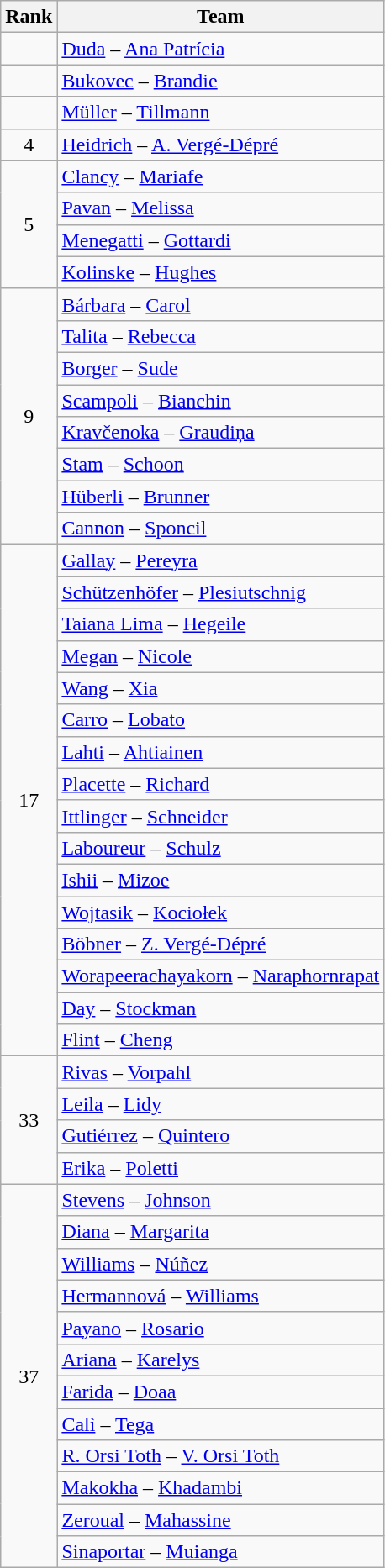<table class="wikitable">
<tr>
<th>Rank</th>
<th>Team</th>
</tr>
<tr>
<td style="text-align: center;"></td>
<td> <a href='#'>Duda</a> – <a href='#'>Ana Patrícia</a></td>
</tr>
<tr>
<td style="text-align: center;"></td>
<td> <a href='#'>Bukovec</a> – <a href='#'>Brandie</a></td>
</tr>
<tr>
<td style="text-align: center;"></td>
<td> <a href='#'>Müller</a> – <a href='#'>Tillmann</a></td>
</tr>
<tr>
<td style="text-align: center;">4</td>
<td> <a href='#'>Heidrich</a> – <a href='#'>A. Vergé-Dépré</a></td>
</tr>
<tr>
<td style="text-align: center;" rowspan=4>5</td>
<td> <a href='#'>Clancy</a> – <a href='#'>Mariafe</a></td>
</tr>
<tr>
<td> <a href='#'>Pavan</a> – <a href='#'>Melissa</a></td>
</tr>
<tr>
<td> <a href='#'>Menegatti</a> – <a href='#'>Gottardi</a></td>
</tr>
<tr>
<td> <a href='#'>Kolinske</a> – <a href='#'>Hughes</a></td>
</tr>
<tr>
<td style="text-align: center;" rowspan=8>9</td>
<td> <a href='#'>Bárbara</a> – <a href='#'>Carol</a></td>
</tr>
<tr>
<td> <a href='#'>Talita</a> – <a href='#'>Rebecca</a></td>
</tr>
<tr>
<td> <a href='#'>Borger</a> – <a href='#'>Sude</a></td>
</tr>
<tr>
<td> <a href='#'>Scampoli</a> – <a href='#'>Bianchin</a></td>
</tr>
<tr>
<td> <a href='#'>Kravčenoka</a> – <a href='#'>Graudiņa</a></td>
</tr>
<tr>
<td> <a href='#'>Stam</a> – <a href='#'>Schoon</a></td>
</tr>
<tr>
<td> <a href='#'>Hüberli</a> – <a href='#'>Brunner</a></td>
</tr>
<tr>
<td> <a href='#'>Cannon</a> – <a href='#'>Sponcil</a></td>
</tr>
<tr>
<td style="text-align: center;" rowspan=16>17</td>
<td> <a href='#'>Gallay</a> – <a href='#'>Pereyra</a></td>
</tr>
<tr>
<td> <a href='#'>Schützenhöfer</a> – <a href='#'>Plesiutschnig</a></td>
</tr>
<tr>
<td> <a href='#'>Taiana Lima</a> – <a href='#'>Hegeile</a></td>
</tr>
<tr>
<td> <a href='#'>Megan</a> – <a href='#'>Nicole</a></td>
</tr>
<tr>
<td> <a href='#'>Wang</a> – <a href='#'>Xia</a></td>
</tr>
<tr>
<td> <a href='#'>Carro</a> – <a href='#'>Lobato</a></td>
</tr>
<tr>
<td> <a href='#'>Lahti</a> – <a href='#'>Ahtiainen</a></td>
</tr>
<tr>
<td> <a href='#'>Placette</a> – <a href='#'>Richard</a></td>
</tr>
<tr>
<td> <a href='#'>Ittlinger</a> – <a href='#'>Schneider</a></td>
</tr>
<tr>
<td> <a href='#'>Laboureur</a> – <a href='#'>Schulz</a></td>
</tr>
<tr>
<td> <a href='#'>Ishii</a> – <a href='#'>Mizoe</a></td>
</tr>
<tr>
<td> <a href='#'>Wojtasik</a> – <a href='#'>Kociołek</a></td>
</tr>
<tr>
<td> <a href='#'>Böbner</a> – <a href='#'>Z. Vergé-Dépré</a></td>
</tr>
<tr>
<td> <a href='#'>Worapeerachayakorn</a> – <a href='#'>Naraphornrapat</a></td>
</tr>
<tr>
<td> <a href='#'>Day</a> – <a href='#'>Stockman</a></td>
</tr>
<tr>
<td> <a href='#'>Flint</a> – <a href='#'>Cheng</a></td>
</tr>
<tr>
<td style="text-align: center;" rowspan=4>33</td>
<td> <a href='#'>Rivas</a> – <a href='#'>Vorpahl</a></td>
</tr>
<tr>
<td> <a href='#'>Leila</a> – <a href='#'>Lidy</a></td>
</tr>
<tr>
<td> <a href='#'>Gutiérrez</a> – <a href='#'>Quintero</a></td>
</tr>
<tr>
<td> <a href='#'>Erika</a> – <a href='#'>Poletti</a></td>
</tr>
<tr>
<td style="text-align: center;" rowspan=12>37</td>
<td> <a href='#'>Stevens</a> – <a href='#'>Johnson</a></td>
</tr>
<tr>
<td> <a href='#'>Diana</a> – <a href='#'>Margarita</a></td>
</tr>
<tr>
<td> <a href='#'>Williams</a> – <a href='#'>Núñez</a></td>
</tr>
<tr>
<td> <a href='#'>Hermannová</a> – <a href='#'>Williams</a></td>
</tr>
<tr>
<td> <a href='#'>Payano</a> – <a href='#'>Rosario</a></td>
</tr>
<tr>
<td> <a href='#'>Ariana</a> – <a href='#'>Karelys</a></td>
</tr>
<tr>
<td> <a href='#'>Farida</a> – <a href='#'>Doaa</a></td>
</tr>
<tr>
<td> <a href='#'>Calì</a> – <a href='#'>Tega</a></td>
</tr>
<tr>
<td> <a href='#'>R. Orsi Toth</a> – <a href='#'>V. Orsi Toth</a></td>
</tr>
<tr>
<td> <a href='#'>Makokha</a> – <a href='#'>Khadambi</a></td>
</tr>
<tr>
<td> <a href='#'>Zeroual</a> – <a href='#'>Mahassine</a></td>
</tr>
<tr>
<td> <a href='#'>Sinaportar</a> – <a href='#'>Muianga</a></td>
</tr>
</table>
